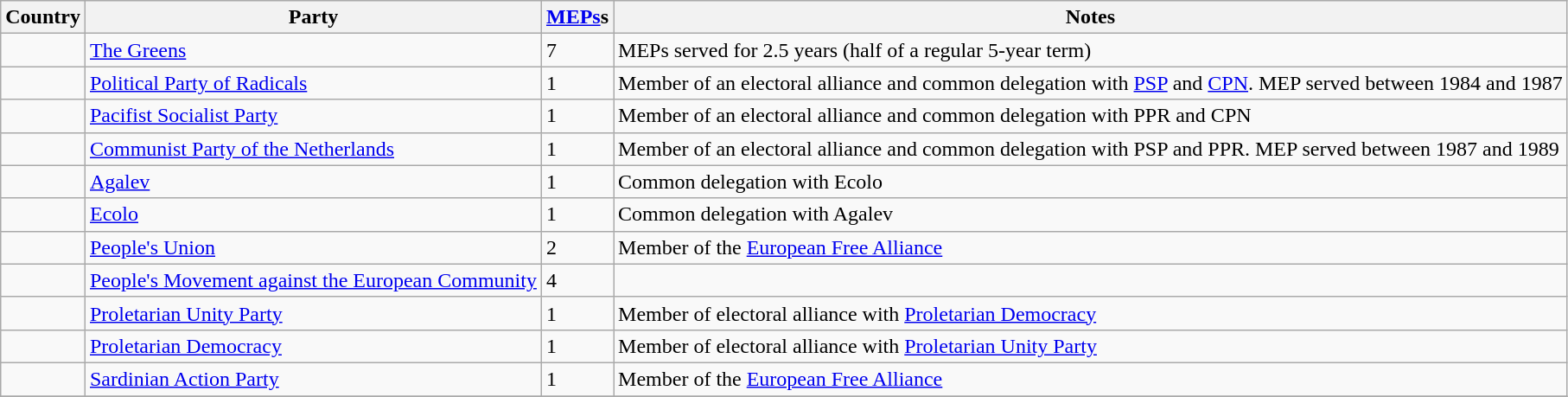<table class="wikitable">
<tr>
<th>Country</th>
<th>Party</th>
<th><a href='#'>MEPs</a>s</th>
<th>Notes</th>
</tr>
<tr>
<td></td>
<td><a href='#'>The Greens</a></td>
<td>7</td>
<td>MEPs served for 2.5 years (half of a regular 5-year term)</td>
</tr>
<tr>
<td></td>
<td><a href='#'>Political Party of Radicals</a></td>
<td>1</td>
<td>Member of an electoral alliance and common delegation with <a href='#'>PSP</a> and <a href='#'>CPN</a>. MEP served between 1984 and 1987</td>
</tr>
<tr>
<td></td>
<td><a href='#'>Pacifist Socialist Party</a></td>
<td>1</td>
<td>Member of an electoral alliance and common delegation with PPR and CPN</td>
</tr>
<tr>
<td></td>
<td><a href='#'>Communist Party of the Netherlands</a></td>
<td>1</td>
<td>Member of an electoral alliance and common delegation with PSP and PPR. MEP served between 1987 and 1989</td>
</tr>
<tr>
<td></td>
<td><a href='#'>Agalev</a></td>
<td>1</td>
<td>Common delegation with Ecolo</td>
</tr>
<tr>
<td></td>
<td><a href='#'>Ecolo</a></td>
<td>1</td>
<td>Common delegation with Agalev</td>
</tr>
<tr>
<td></td>
<td><a href='#'>People's Union</a></td>
<td>2</td>
<td>Member of the <a href='#'>European Free Alliance</a></td>
</tr>
<tr>
<td></td>
<td><a href='#'>People's Movement against the European Community</a></td>
<td>4</td>
<td></td>
</tr>
<tr>
<td></td>
<td><a href='#'>Proletarian Unity Party</a></td>
<td>1</td>
<td>Member of electoral alliance with <a href='#'>Proletarian Democracy</a></td>
</tr>
<tr>
<td></td>
<td><a href='#'>Proletarian Democracy</a></td>
<td>1</td>
<td>Member of electoral alliance with <a href='#'>Proletarian Unity Party</a></td>
</tr>
<tr>
<td></td>
<td><a href='#'>Sardinian Action Party</a></td>
<td>1</td>
<td>Member of the <a href='#'>European Free Alliance</a></td>
</tr>
<tr>
</tr>
</table>
